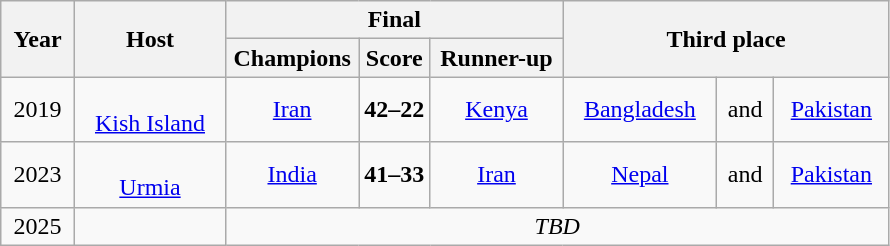<table class="wikitable" style="text-align: center;">
<tr>
<th rowspan="2" scope="col">Year</th>
<th rowspan="2" scope="col">Host</th>
<th colspan="3" scope="col">Final</th>
<th colspan="3" rowspan="2" scope="col">Third place</th>
</tr>
<tr>
<th style="width: 15%;" scope="col">Champions</th>
<th style="width: 8%;" scope="col">Score</th>
<th style="width: 15%;" scope="col">Runner-up</th>
</tr>
<tr>
<td>2019<br></td>
<td><br><a href='#'>Kish Island</a></td>
<td> <a href='#'>Iran</a></td>
<td><strong>42–22</strong></td>
<td> <a href='#'>Kenya</a></td>
<td> <a href='#'>Bangladesh</a></td>
<td>and</td>
<td> <a href='#'>Pakistan</a></td>
</tr>
<tr>
<td>2023<br></td>
<td><br><a href='#'>Urmia</a></td>
<td> <a href='#'>India</a></td>
<td><strong>41–33</strong></td>
<td> <a href='#'>Iran</a></td>
<td> <a href='#'>Nepal</a></td>
<td>and</td>
<td> <a href='#'>Pakistan</a></td>
</tr>
<tr>
<td>2025<br></td>
<td></td>
<td colspan=6><em>TBD</em></td>
</tr>
</table>
